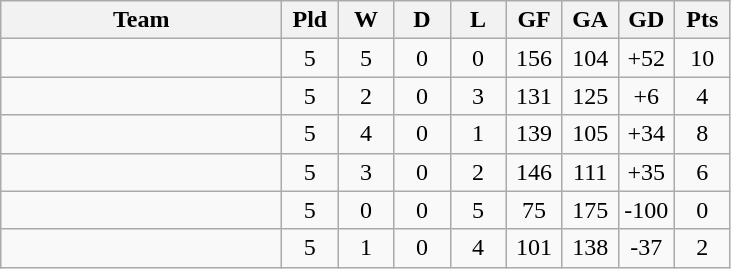<table class="wikitable" style="text-align: center;">
<tr>
<th width="180">Team</th>
<th width="30">Pld</th>
<th width="30">W</th>
<th width="30">D</th>
<th width="30">L</th>
<th width="30">GF</th>
<th width="30">GA</th>
<th width="30">GD</th>
<th width="30">Pts</th>
</tr>
<tr>
<td align="left"></td>
<td>5</td>
<td>5</td>
<td>0</td>
<td>0</td>
<td>156</td>
<td>104</td>
<td>+52</td>
<td>10</td>
</tr>
<tr>
<td align="left"></td>
<td>5</td>
<td>2</td>
<td>0</td>
<td>3</td>
<td>131</td>
<td>125</td>
<td>+6</td>
<td>4</td>
</tr>
<tr>
<td align="left"></td>
<td>5</td>
<td>4</td>
<td>0</td>
<td>1</td>
<td>139</td>
<td>105</td>
<td>+34</td>
<td>8</td>
</tr>
<tr>
<td align="left"></td>
<td>5</td>
<td>3</td>
<td>0</td>
<td>2</td>
<td>146</td>
<td>111</td>
<td>+35</td>
<td>6</td>
</tr>
<tr>
<td align="left"></td>
<td>5</td>
<td>0</td>
<td>0</td>
<td>5</td>
<td>75</td>
<td>175</td>
<td>-100</td>
<td>0</td>
</tr>
<tr>
<td align="left"></td>
<td>5</td>
<td>1</td>
<td>0</td>
<td>4</td>
<td>101</td>
<td>138</td>
<td>-37</td>
<td>2</td>
</tr>
</table>
